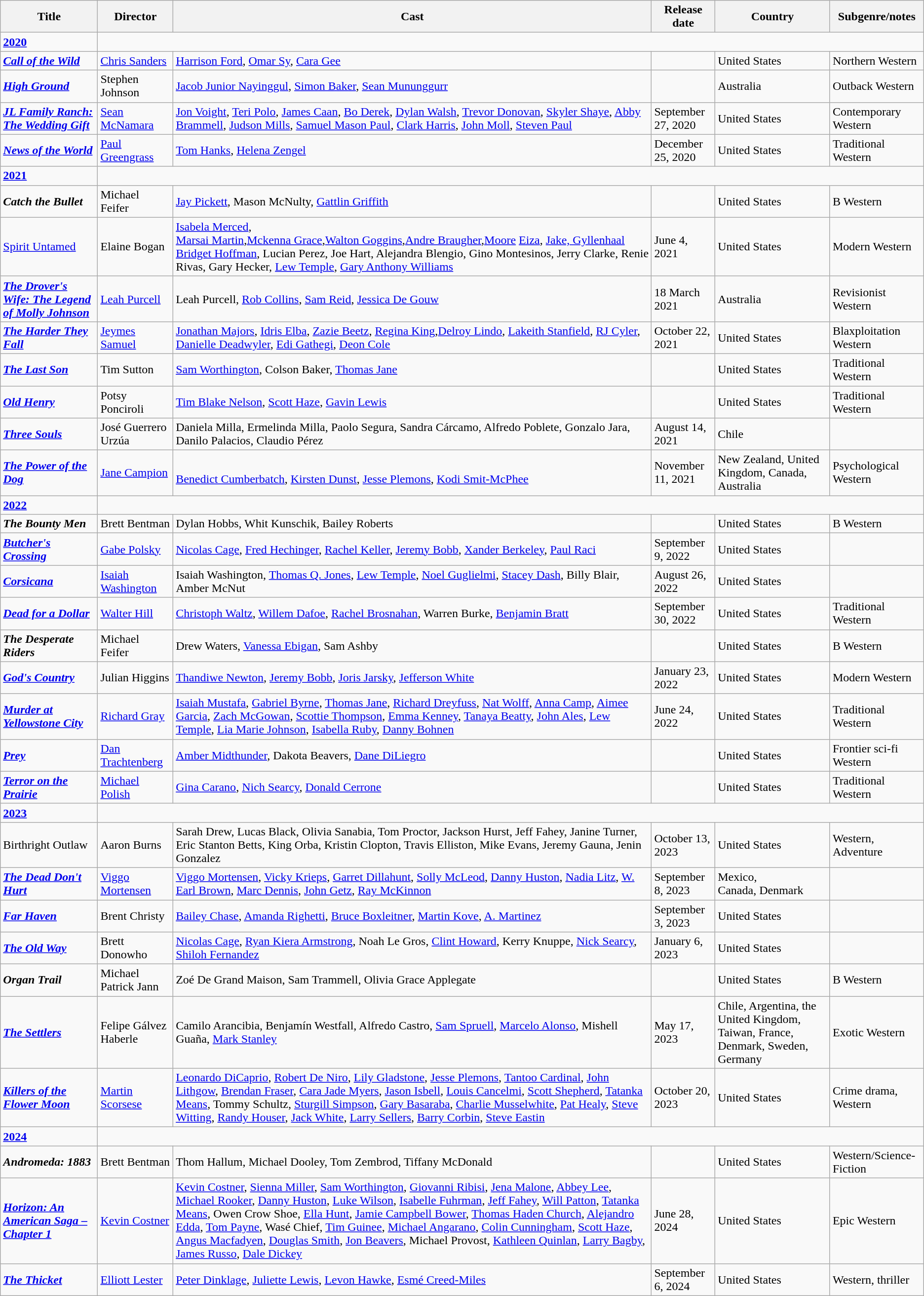<table class="wikitable">
<tr>
<th>Title</th>
<th>Director</th>
<th>Cast</th>
<th>Release date</th>
<th>Country</th>
<th>Subgenre/notes</th>
</tr>
<tr>
<td><strong><a href='#'>2020</a></strong></td>
</tr>
<tr>
<td><strong><em><a href='#'>Call of the Wild</a></em></strong></td>
<td><a href='#'>Chris Sanders</a></td>
<td><a href='#'>Harrison Ford</a>, <a href='#'>Omar Sy</a>, <a href='#'>Cara Gee</a></td>
<td></td>
<td>United States</td>
<td>Northern Western</td>
</tr>
<tr>
<td><strong><em><a href='#'>High Ground</a></em></strong></td>
<td>Stephen Johnson</td>
<td><a href='#'>Jacob Junior Nayinggul</a>, <a href='#'>Simon Baker</a>, <a href='#'>Sean Mununggurr</a></td>
<td></td>
<td>Australia</td>
<td>Outback Western</td>
</tr>
<tr>
<td><strong><em><a href='#'>JL Family Ranch: The Wedding Gift</a></em></strong></td>
<td><a href='#'>Sean McNamara</a></td>
<td><a href='#'>Jon Voight</a>, <a href='#'>Teri Polo</a>, <a href='#'>James Caan</a>, <a href='#'>Bo Derek</a>, <a href='#'>Dylan Walsh</a>, <a href='#'>Trevor Donovan</a>, <a href='#'>Skyler Shaye</a>, <a href='#'>Abby Brammell</a>, <a href='#'>Judson Mills</a>, <a href='#'>Samuel Mason Paul</a>, <a href='#'>Clark Harris</a>, <a href='#'>John Moll</a>, <a href='#'>Steven Paul</a></td>
<td>September 27, 2020</td>
<td>United States</td>
<td>Contemporary Western</td>
</tr>
<tr>
<td><strong><em><a href='#'>News of the World</a></em></strong></td>
<td><a href='#'>Paul Greengrass</a></td>
<td><a href='#'>Tom Hanks</a>, <a href='#'>Helena Zengel</a></td>
<td>December 25, 2020</td>
<td>United States</td>
<td>Traditional Western</td>
</tr>
<tr>
<td><strong><a href='#'>2021</a></strong></td>
</tr>
<tr>
<td><strong><em>Catch the Bullet</em></strong></td>
<td>Michael Feifer</td>
<td><a href='#'>Jay Pickett</a>, Mason McNulty, <a href='#'>Gattlin Griffith</a></td>
<td></td>
<td>United States</td>
<td>B Western</td>
</tr>
<tr>
<td><a href='#'>Spirit Untamed</a></td>
<td>Elaine Bogan</td>
<td><a href='#'>Isabela Merced</a>,<br><a href='#'>Marsai Martin</a>,<a href='#'>Mckenna Grace</a>,<a href='#'>Walton Goggins</a>,<a href='#'>Andre Braugher</a>,<a href='#'>Moore</a> <a href='#'>Eiza</a>, <a href='#'>Jake, Gyllenhaal</a> <a href='#'>Bridget Hoffman</a>, Lucian Perez, Joe Hart, Alejandra Blengio, Gino Montesinos, Jerry Clarke, Renie Rivas, Gary Hecker, <a href='#'>Lew Temple</a>, <a href='#'>Gary Anthony Williams</a></td>
<td>June 4, 2021</td>
<td>United States</td>
<td>Modern Western</td>
</tr>
<tr>
<td><strong><em><a href='#'>The Drover's Wife: The Legend of Molly Johnson</a></em></strong></td>
<td><a href='#'>Leah Purcell</a></td>
<td>Leah Purcell, <a href='#'>Rob Collins</a>, <a href='#'>Sam Reid</a>, <a href='#'>Jessica De Gouw</a></td>
<td>18 March 2021</td>
<td>Australia</td>
<td>Revisionist Western</td>
</tr>
<tr>
<td><strong><em><a href='#'>The Harder They Fall</a></em></strong></td>
<td><a href='#'>Jeymes Samuel</a></td>
<td><a href='#'>Jonathan Majors</a>, <a href='#'>Idris Elba</a>, <a href='#'>Zazie Beetz</a>, <a href='#'>Regina King</a>,<a href='#'>Delroy Lindo</a>, <a href='#'>Lakeith Stanfield</a>, <a href='#'>RJ Cyler</a>, <a href='#'>Danielle Deadwyler</a>, <a href='#'>Edi Gathegi</a>, <a href='#'>Deon Cole</a></td>
<td>October 22, 2021</td>
<td>United States</td>
<td>Blaxploitation Western</td>
</tr>
<tr>
<td><strong><em><a href='#'>The Last Son</a></em></strong></td>
<td>Tim Sutton</td>
<td><a href='#'>Sam Worthington</a>, Colson Baker, <a href='#'>Thomas Jane</a></td>
<td></td>
<td>United States</td>
<td>Traditional Western</td>
</tr>
<tr>
<td><strong><em><a href='#'>Old Henry</a></em></strong></td>
<td>Potsy Ponciroli</td>
<td><a href='#'>Tim Blake Nelson</a>, <a href='#'>Scott Haze</a>, <a href='#'>Gavin Lewis</a></td>
<td></td>
<td>United States</td>
<td>Traditional Western</td>
</tr>
<tr>
<td><strong><em><a href='#'>Three Souls</a></em></strong></td>
<td>José Guerrero Urzúa</td>
<td>Daniela Milla, Ermelinda Milla, Paolo Segura, Sandra Cárcamo, Alfredo Poblete, Gonzalo Jara, Danilo Palacios, Claudio Pérez</td>
<td>August 14, 2021</td>
<td>Chile</td>
<td></td>
</tr>
<tr>
<td><strong><em><a href='#'>The Power of the Dog</a></em></strong></td>
<td><a href='#'>Jane Campion</a></td>
<td><br><a href='#'>Benedict Cumberbatch</a>, <a href='#'>Kirsten Dunst</a>, <a href='#'>Jesse Plemons</a>, <a href='#'>Kodi Smit-McPhee</a></td>
<td>November 11, 2021</td>
<td>New Zealand, United Kingdom, Canada, Australia</td>
<td>Psychological Western</td>
</tr>
<tr>
<td><strong><a href='#'>2022</a></strong></td>
</tr>
<tr>
<td><strong><em>The Bounty Men</em></strong></td>
<td>Brett Bentman</td>
<td>Dylan Hobbs, Whit Kunschik, Bailey Roberts</td>
<td></td>
<td>United States</td>
<td>B Western</td>
</tr>
<tr>
<td><strong><em><a href='#'>Butcher's Crossing</a></em></strong></td>
<td><a href='#'>Gabe Polsky</a></td>
<td><a href='#'>Nicolas Cage</a>, <a href='#'>Fred Hechinger</a>, <a href='#'>Rachel Keller</a>, <a href='#'>Jeremy Bobb</a>, <a href='#'>Xander Berkeley</a>, <a href='#'>Paul Raci</a></td>
<td>September 9, 2022</td>
<td>United States</td>
<td></td>
</tr>
<tr>
<td><strong><em><a href='#'>Corsicana</a></em></strong></td>
<td><a href='#'>Isaiah Washington</a></td>
<td>Isaiah Washington, <a href='#'>Thomas Q. Jones</a>, <a href='#'>Lew Temple</a>, <a href='#'>Noel Guglielmi</a>, <a href='#'>Stacey Dash</a>, Billy Blair, Amber McNut</td>
<td>August 26, 2022</td>
<td>United States</td>
<td></td>
</tr>
<tr>
<td><strong><em><a href='#'>Dead for a Dollar</a></em></strong></td>
<td><a href='#'>Walter Hill</a></td>
<td><a href='#'>Christoph Waltz</a>, <a href='#'>Willem Dafoe</a>, <a href='#'>Rachel Brosnahan</a>, Warren Burke, <a href='#'>Benjamin Bratt</a></td>
<td>September 30, 2022</td>
<td>United States</td>
<td>Traditional Western</td>
</tr>
<tr>
<td><strong><em>The Desperate Riders</em></strong></td>
<td>Michael Feifer</td>
<td>Drew Waters, <a href='#'>Vanessa Ebigan</a>, Sam Ashby</td>
<td></td>
<td>United States</td>
<td>B Western</td>
</tr>
<tr>
<td><strong><em><a href='#'>God's Country</a></em></strong></td>
<td>Julian Higgins</td>
<td><a href='#'>Thandiwe Newton</a>, <a href='#'>Jeremy Bobb</a>, <a href='#'>Joris Jarsky</a>, <a href='#'>Jefferson White</a></td>
<td>January 23, 2022</td>
<td>United States</td>
<td>Modern Western</td>
</tr>
<tr>
<td><strong><em><a href='#'>Murder at Yellowstone City</a></em></strong></td>
<td><a href='#'>Richard Gray</a></td>
<td><a href='#'>Isaiah Mustafa</a>, <a href='#'>Gabriel Byrne</a>, <a href='#'>Thomas Jane</a>, <a href='#'>Richard Dreyfuss</a>, <a href='#'>Nat Wolff</a>, <a href='#'>Anna Camp</a>, <a href='#'>Aimee Garcia</a>, <a href='#'>Zach McGowan</a>, <a href='#'>Scottie Thompson</a>, <a href='#'>Emma Kenney</a>, <a href='#'>Tanaya Beatty</a>, <a href='#'>John Ales</a>, <a href='#'>Lew Temple</a>, <a href='#'>Lia Marie Johnson</a>, <a href='#'>Isabella Ruby</a>, <a href='#'>Danny Bohnen</a></td>
<td>June 24, 2022</td>
<td>United States</td>
<td>Traditional Western</td>
</tr>
<tr>
<td><strong><em><a href='#'>Prey</a></em></strong></td>
<td><a href='#'>Dan Trachtenberg</a></td>
<td><a href='#'>Amber Midthunder</a>, Dakota Beavers, <a href='#'>Dane DiLiegro</a></td>
<td></td>
<td>United States</td>
<td>Frontier sci-fi Western</td>
</tr>
<tr>
<td><strong><em><a href='#'>Terror on the Prairie</a></em></strong></td>
<td><a href='#'>Michael Polish</a></td>
<td><a href='#'>Gina Carano</a>, <a href='#'>Nich Searcy</a>, <a href='#'>Donald Cerrone</a></td>
<td></td>
<td>United States</td>
<td>Traditional Western</td>
</tr>
<tr>
<td><strong><a href='#'>2023</a></strong></td>
</tr>
<tr>
<td>Birthright Outlaw</td>
<td>Aaron Burns</td>
<td>Sarah Drew, Lucas Black, Olivia Sanabia, Tom Proctor, Jackson Hurst, Jeff Fahey, Janine Turner, Eric Stanton Betts, King Orba, Kristin Clopton, Travis Elliston, Mike Evans, Jeremy Gauna, Jenin Gonzalez</td>
<td>October 13, 2023</td>
<td>United States</td>
<td>Western, Adventure</td>
</tr>
<tr>
<td><strong><em><a href='#'>The Dead Don't Hurt</a></em></strong></td>
<td><a href='#'>Viggo Mortensen</a></td>
<td><a href='#'>Viggo Mortensen</a>, <a href='#'>Vicky Krieps</a>, <a href='#'>Garret Dillahunt</a>, <a href='#'>Solly McLeod</a>, <a href='#'>Danny Huston</a>, <a href='#'>Nadia Litz</a>, <a href='#'>W. Earl Brown</a>, <a href='#'>Marc Dennis</a>, <a href='#'>John Getz</a>, <a href='#'>Ray McKinnon</a></td>
<td>September 8, 2023</td>
<td>Mexico,<br>Canada, Denmark</td>
<td></td>
</tr>
<tr>
<td><strong><em><a href='#'>Far Haven</a></em></strong></td>
<td>Brent Christy</td>
<td><a href='#'>Bailey Chase</a>, <a href='#'>Amanda Righetti</a>, <a href='#'>Bruce Boxleitner</a>, <a href='#'>Martin Kove</a>, <a href='#'>A. Martinez</a></td>
<td>September 3, 2023</td>
<td>United States</td>
<td></td>
</tr>
<tr>
<td><strong><em><a href='#'>The Old Way</a></em></strong></td>
<td>Brett Donowho</td>
<td><a href='#'>Nicolas Cage</a>, <a href='#'>Ryan Kiera Armstrong</a>, Noah Le Gros, <a href='#'>Clint Howard</a>, Kerry Knuppe, <a href='#'>Nick Searcy</a>, <a href='#'>Shiloh Fernandez</a></td>
<td>January 6, 2023</td>
<td>United States</td>
<td></td>
</tr>
<tr>
<td><strong><em>Organ Trail</em></strong></td>
<td>Michael Patrick Jann</td>
<td>Zoé De Grand Maison, Sam Trammell, Olivia Grace Applegate</td>
<td></td>
<td>United States</td>
<td>B Western</td>
</tr>
<tr>
<td><strong><em><a href='#'>The Settlers</a></em></strong></td>
<td>Felipe Gálvez Haberle</td>
<td>Camilo Arancibia, Benjamín Westfall, Alfredo Castro, <a href='#'>Sam Spruell</a>, <a href='#'>Marcelo Alonso</a>, Mishell Guaña, <a href='#'>Mark Stanley</a></td>
<td>May 17, 2023</td>
<td>Chile, Argentina, the United Kingdom, Taiwan, France, Denmark, Sweden, Germany</td>
<td>Exotic Western</td>
</tr>
<tr>
<td><em><a href='#'><strong>Killers of the Flower Moon</strong></a></em></td>
<td><a href='#'>Martin Scorsese</a></td>
<td><a href='#'>Leonardo DiCaprio</a>, <a href='#'>Robert De Niro</a>, <a href='#'>Lily Gladstone</a>, <a href='#'>Jesse Plemons</a>, <a href='#'>Tantoo Cardinal</a>, <a href='#'>John Lithgow</a>, <a href='#'>Brendan Fraser</a>, <a href='#'>Cara Jade Myers</a>, <a href='#'>Jason Isbell</a>, <a href='#'>Louis Cancelmi</a>, <a href='#'>Scott Shepherd</a>, <a href='#'>Tatanka Means</a>, Tommy Schultz, <a href='#'>Sturgill Simpson</a>, <a href='#'>Gary Basaraba</a>, <a href='#'>Charlie Musselwhite</a>, <a href='#'>Pat Healy</a>, <a href='#'>Steve Witting</a>, <a href='#'>Randy Houser</a>, <a href='#'>Jack White</a>, <a href='#'>Larry Sellers</a>, <a href='#'>Barry Corbin</a>, <a href='#'>Steve Eastin</a></td>
<td>October 20, 2023</td>
<td>United States</td>
<td>Crime drama, Western</td>
</tr>
<tr>
<td><strong><a href='#'>2024</a></strong></td>
</tr>
<tr>
<td><strong><em>Andromeda: 1883</em></strong></td>
<td>Brett Bentman</td>
<td>Thom Hallum, Michael Dooley, Tom Zembrod, Tiffany McDonald</td>
<td></td>
<td>United States</td>
<td>Western/Science-Fiction</td>
</tr>
<tr>
<td><strong><em><a href='#'>Horizon: An American Saga – Chapter 1</a></em></strong></td>
<td><a href='#'>Kevin Costner</a></td>
<td><a href='#'>Kevin Costner</a>, <a href='#'>Sienna Miller</a>, <a href='#'>Sam Worthington</a>, <a href='#'>Giovanni Ribisi</a>, <a href='#'>Jena Malone</a>, <a href='#'>Abbey Lee</a>, <a href='#'>Michael Rooker</a>, <a href='#'>Danny Huston</a>, <a href='#'>Luke Wilson</a>, <a href='#'>Isabelle Fuhrman</a>, <a href='#'>Jeff Fahey</a>, <a href='#'>Will Patton</a>, <a href='#'>Tatanka Means</a>, Owen Crow Shoe, <a href='#'>Ella Hunt</a>, <a href='#'>Jamie Campbell Bower</a>, <a href='#'>Thomas Haden Church</a>, <a href='#'>Alejandro Edda</a>, <a href='#'>Tom Payne</a>, Wasé Chief, <a href='#'>Tim Guinee</a>, <a href='#'>Michael Angarano</a>, <a href='#'>Colin Cunningham</a>, <a href='#'>Scott Haze</a>, <a href='#'>Angus Macfadyen</a>, <a href='#'>Douglas Smith</a>, <a href='#'>Jon Beavers</a>, Michael Provost, <a href='#'>Kathleen Quinlan</a>, <a href='#'>Larry Bagby</a>, <a href='#'>James Russo</a>, <a href='#'>Dale Dickey</a></td>
<td>June 28, 2024</td>
<td>United States</td>
<td>Epic Western</td>
</tr>
<tr>
<td><strong><em><a href='#'>The Thicket</a></em></strong></td>
<td><a href='#'>Elliott Lester</a></td>
<td><a href='#'>Peter Dinklage</a>, <a href='#'>Juliette Lewis</a>, <a href='#'>Levon Hawke</a>, <a href='#'>Esmé Creed-Miles</a></td>
<td>September 6, 2024</td>
<td>United States</td>
<td>Western, thriller</td>
</tr>
</table>
